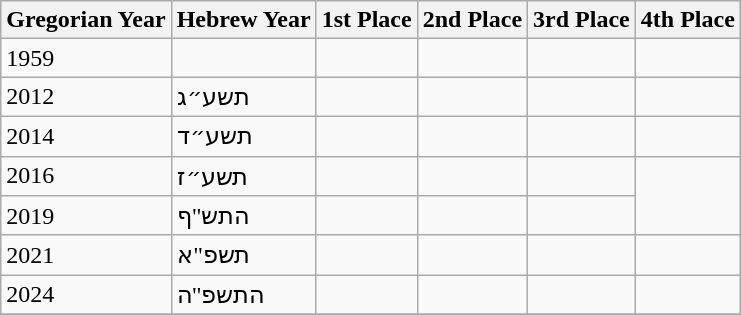<table class="wikitable">
<tr>
<th>Gregorian Year</th>
<th>Hebrew Year</th>
<th>1st Place</th>
<th>2nd Place</th>
<th>3rd Place</th>
<th>4th Place</th>
</tr>
<tr>
<td>1959</td>
<td></td>
<td></td>
<td></td>
<td></td>
</tr>
<tr>
<td>2012</td>
<td>תשע״ג</td>
<td></td>
<td></td>
<td></td>
<td></td>
</tr>
<tr>
<td>2014</td>
<td>תשע״ד</td>
<td></td>
<td></td>
<td></td>
<td></td>
</tr>
<tr>
<td>2016</td>
<td>תשע״ז</td>
<td><br></td>
<td></td>
<td></td>
</tr>
<tr>
<td>2019</td>
<td>התש"ף</td>
<td></td>
<td></td>
<td></td>
</tr>
<tr>
<td>2021</td>
<td>תשפ"א</td>
<td></td>
<td></td>
<td></td>
<td></td>
</tr>
<tr>
<td>2024</td>
<td>התשפ"ה</td>
<td></td>
<td></td>
<td></td>
<td></td>
</tr>
<tr>
</tr>
</table>
